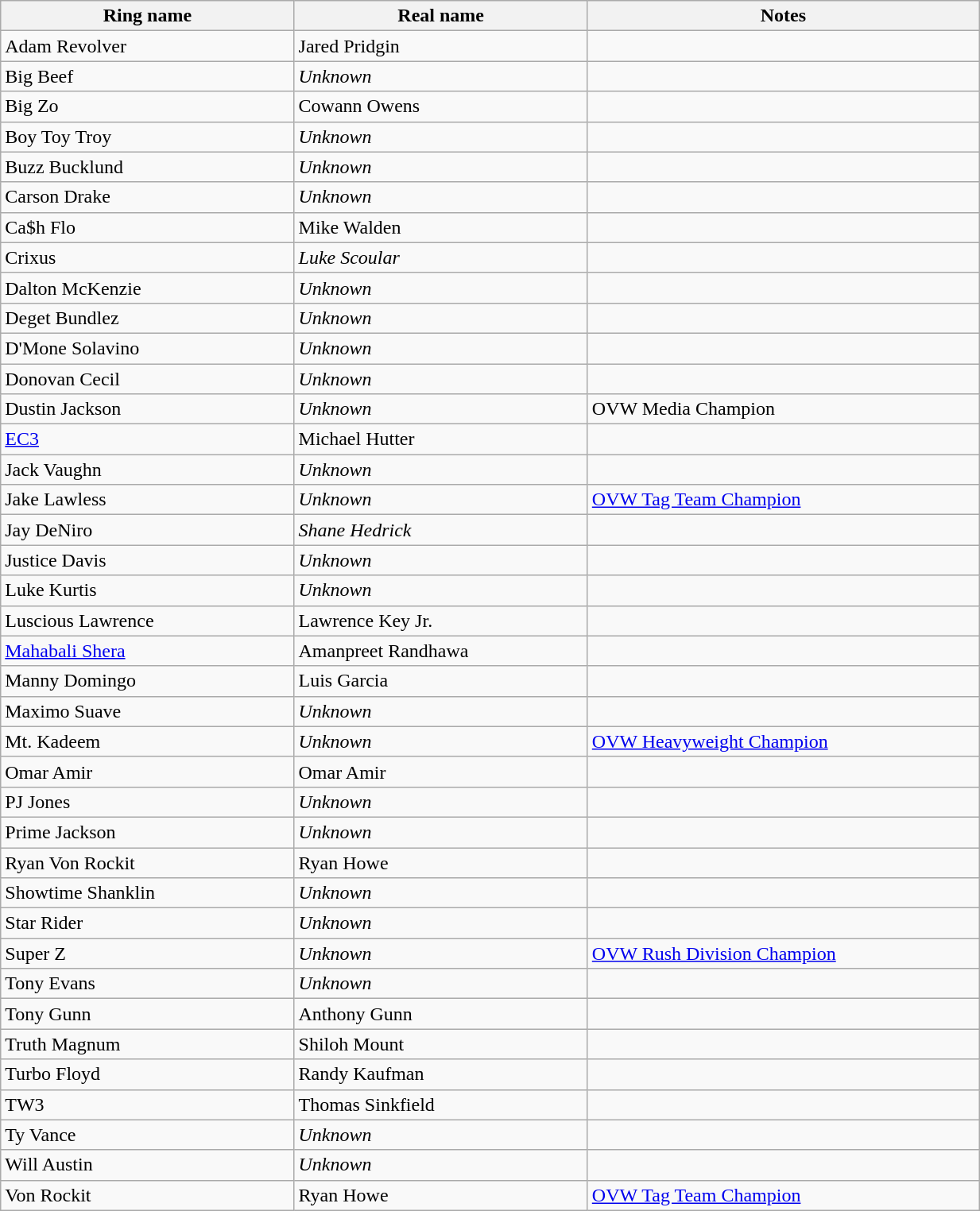<table class="wikitable sortable" align="left center" style="width:65%;">
<tr>
<th style="width:15%;">Ring name</th>
<th style="width:15%;">Real name</th>
<th style="width:20%;">Notes</th>
</tr>
<tr>
<td>Adam Revolver</td>
<td>Jared Pridgin</td>
<td></td>
</tr>
<tr>
<td>Big Beef</td>
<td><em>Unknown</em></td>
<td></td>
</tr>
<tr>
<td>Big Zo</td>
<td>Cowann Owens</td>
<td></td>
</tr>
<tr>
<td>Boy Toy Troy</td>
<td><em>Unknown</em></td>
<td></td>
</tr>
<tr>
<td>Buzz Bucklund</td>
<td><em>Unknown</em></td>
<td></td>
</tr>
<tr>
<td>Carson Drake</td>
<td><em>Unknown</em></td>
<td></td>
</tr>
<tr>
<td>Ca$h Flo</td>
<td>Mike Walden</td>
<td></td>
</tr>
<tr>
<td>Crixus</td>
<td><em>Luke Scoular</em></td>
<td></td>
</tr>
<tr>
<td>Dalton McKenzie</td>
<td><em>Unknown</em></td>
<td></td>
</tr>
<tr>
<td>Deget Bundlez</td>
<td><em>Unknown</em></td>
<td></td>
</tr>
<tr>
<td>D'Mone Solavino</td>
<td><em>Unknown</em></td>
<td></td>
</tr>
<tr>
<td>Donovan Cecil</td>
<td><em>Unknown</em></td>
<td></td>
</tr>
<tr>
<td>Dustin Jackson</td>
<td><em>Unknown</em></td>
<td>OVW Media Champion</td>
</tr>
<tr>
<td><a href='#'>EC3</a></td>
<td>Michael Hutter</td>
<td></td>
</tr>
<tr>
<td>Jack Vaughn</td>
<td><em>Unknown</em></td>
<td></td>
</tr>
<tr>
<td>Jake Lawless</td>
<td><em>Unknown</em></td>
<td><a href='#'>OVW Tag Team Champion</a></td>
</tr>
<tr>
<td>Jay DeNiro</td>
<td><em>Shane Hedrick</em></td>
<td></td>
</tr>
<tr>
<td>Justice Davis</td>
<td><em>Unknown</em></td>
<td></td>
</tr>
<tr>
<td>Luke Kurtis</td>
<td><em>Unknown</em></td>
<td></td>
</tr>
<tr>
<td>Luscious Lawrence</td>
<td>Lawrence Key Jr.</td>
<td></td>
</tr>
<tr>
<td><a href='#'>Mahabali Shera</a></td>
<td>Amanpreet Randhawa</td>
<td></td>
</tr>
<tr>
<td>Manny Domingo</td>
<td>Luis Garcia</td>
<td></td>
</tr>
<tr>
<td>Maximo Suave</td>
<td><em>Unknown</em></td>
<td></td>
</tr>
<tr>
<td>Mt. Kadeem</td>
<td><em>Unknown</em></td>
<td><a href='#'>OVW Heavyweight Champion</a></td>
</tr>
<tr>
<td>Omar Amir</td>
<td>Omar Amir</td>
<td></td>
</tr>
<tr>
<td>PJ Jones</td>
<td><em>Unknown</em></td>
<td></td>
</tr>
<tr>
<td>Prime Jackson</td>
<td><em>Unknown</em></td>
<td></td>
</tr>
<tr>
<td>Ryan Von Rockit</td>
<td>Ryan Howe</td>
<td></td>
</tr>
<tr>
<td>Showtime Shanklin</td>
<td><em>Unknown</em></td>
<td></td>
</tr>
<tr>
<td>Star Rider</td>
<td><em>Unknown</em></td>
<td></td>
</tr>
<tr>
<td>Super Z</td>
<td><em>Unknown</em></td>
<td><a href='#'>OVW Rush Division Champion</a></td>
</tr>
<tr>
<td>Tony Evans</td>
<td><em>Unknown</em></td>
<td></td>
</tr>
<tr>
<td>Tony Gunn</td>
<td>Anthony Gunn</td>
<td></td>
</tr>
<tr>
<td>Truth Magnum</td>
<td>Shiloh Mount</td>
<td></td>
</tr>
<tr>
<td>Turbo Floyd</td>
<td>Randy Kaufman</td>
<td></td>
</tr>
<tr>
<td>TW3</td>
<td>Thomas Sinkfield</td>
<td></td>
</tr>
<tr>
<td>Ty Vance</td>
<td><em>Unknown</em></td>
<td></td>
</tr>
<tr>
<td>Will Austin</td>
<td><em>Unknown</em></td>
<td></td>
</tr>
<tr>
<td>Von Rockit</td>
<td>Ryan Howe</td>
<td><a href='#'>OVW Tag Team Champion</a></td>
</tr>
</table>
